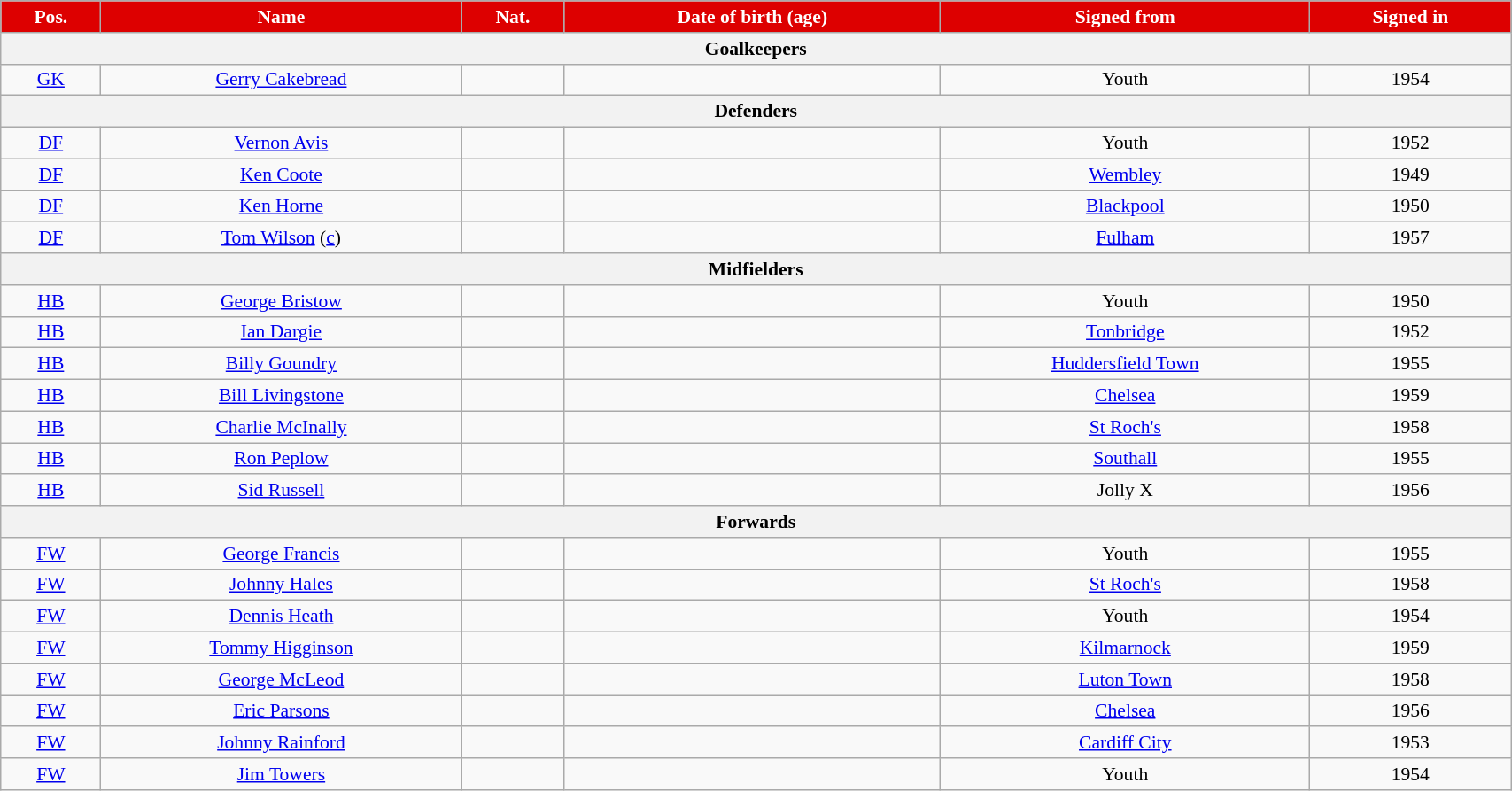<table class="wikitable" style="text-align:center; font-size:90%; width:90%;">
<tr>
<th style="background:#d00; color:white; text-align:center;">Pos.</th>
<th style="background:#d00; color:white; text-align:center;">Name</th>
<th style="background:#d00; color:white; text-align:center;">Nat.</th>
<th style="background:#d00; color:white; text-align:center;">Date of birth (age)</th>
<th style="background:#d00; color:white; text-align:center;">Signed from</th>
<th style="background:#d00; color:white; text-align:center;">Signed in</th>
</tr>
<tr>
<th colspan="6">Goalkeepers</th>
</tr>
<tr>
<td><a href='#'>GK</a></td>
<td><a href='#'>Gerry Cakebread</a></td>
<td></td>
<td></td>
<td>Youth</td>
<td>1954</td>
</tr>
<tr>
<th colspan="6">Defenders</th>
</tr>
<tr>
<td><a href='#'>DF</a></td>
<td><a href='#'>Vernon Avis</a></td>
<td></td>
<td></td>
<td>Youth</td>
<td>1952</td>
</tr>
<tr>
<td><a href='#'>DF</a></td>
<td><a href='#'>Ken Coote</a></td>
<td></td>
<td></td>
<td><a href='#'>Wembley</a></td>
<td>1949</td>
</tr>
<tr>
<td><a href='#'>DF</a></td>
<td><a href='#'>Ken Horne</a></td>
<td></td>
<td></td>
<td><a href='#'>Blackpool</a></td>
<td>1950</td>
</tr>
<tr>
<td><a href='#'>DF</a></td>
<td><a href='#'>Tom Wilson</a> (<a href='#'>c</a>)</td>
<td></td>
<td></td>
<td><a href='#'>Fulham</a></td>
<td>1957</td>
</tr>
<tr>
<th colspan="6">Midfielders</th>
</tr>
<tr>
<td><a href='#'>HB</a></td>
<td><a href='#'>George Bristow</a></td>
<td></td>
<td></td>
<td>Youth</td>
<td>1950</td>
</tr>
<tr>
<td><a href='#'>HB</a></td>
<td><a href='#'>Ian Dargie</a></td>
<td></td>
<td></td>
<td><a href='#'>Tonbridge</a></td>
<td>1952</td>
</tr>
<tr>
<td><a href='#'>HB</a></td>
<td><a href='#'>Billy Goundry</a></td>
<td></td>
<td></td>
<td><a href='#'>Huddersfield Town</a></td>
<td>1955</td>
</tr>
<tr>
<td><a href='#'>HB</a></td>
<td><a href='#'>Bill Livingstone</a></td>
<td></td>
<td></td>
<td><a href='#'>Chelsea</a></td>
<td>1959</td>
</tr>
<tr>
<td><a href='#'>HB</a></td>
<td><a href='#'>Charlie McInally</a></td>
<td></td>
<td></td>
<td><a href='#'>St Roch's</a></td>
<td>1958</td>
</tr>
<tr>
<td><a href='#'>HB</a></td>
<td><a href='#'>Ron Peplow</a></td>
<td></td>
<td></td>
<td><a href='#'>Southall</a></td>
<td>1955</td>
</tr>
<tr>
<td><a href='#'>HB</a></td>
<td><a href='#'>Sid Russell</a></td>
<td></td>
<td></td>
<td>Jolly X</td>
<td>1956</td>
</tr>
<tr>
<th colspan="6">Forwards</th>
</tr>
<tr>
<td><a href='#'>FW</a></td>
<td><a href='#'>George Francis</a></td>
<td></td>
<td></td>
<td>Youth</td>
<td>1955</td>
</tr>
<tr>
<td><a href='#'>FW</a></td>
<td><a href='#'>Johnny Hales</a></td>
<td></td>
<td></td>
<td><a href='#'>St Roch's</a></td>
<td>1958</td>
</tr>
<tr>
<td><a href='#'>FW</a></td>
<td><a href='#'>Dennis Heath</a></td>
<td></td>
<td></td>
<td>Youth</td>
<td>1954</td>
</tr>
<tr>
<td><a href='#'>FW</a></td>
<td><a href='#'>Tommy Higginson</a></td>
<td></td>
<td></td>
<td><a href='#'>Kilmarnock</a></td>
<td>1959</td>
</tr>
<tr>
<td><a href='#'>FW</a></td>
<td><a href='#'>George McLeod</a></td>
<td></td>
<td></td>
<td><a href='#'>Luton Town</a></td>
<td>1958</td>
</tr>
<tr>
<td><a href='#'>FW</a></td>
<td><a href='#'>Eric Parsons</a></td>
<td></td>
<td></td>
<td><a href='#'>Chelsea</a></td>
<td>1956</td>
</tr>
<tr>
<td><a href='#'>FW</a></td>
<td><a href='#'>Johnny Rainford</a></td>
<td></td>
<td></td>
<td><a href='#'>Cardiff City</a></td>
<td>1953</td>
</tr>
<tr>
<td><a href='#'>FW</a></td>
<td><a href='#'>Jim Towers</a></td>
<td></td>
<td></td>
<td>Youth</td>
<td>1954</td>
</tr>
</table>
